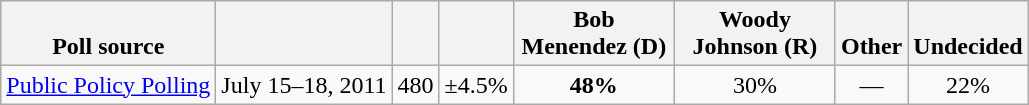<table class="wikitable" style="text-align:center">
<tr valign= bottom>
<th>Poll source</th>
<th></th>
<th></th>
<th></th>
<th style="width:100px;">Bob<br>Menendez (D)</th>
<th style="width:100px;">Woody<br>Johnson (R)</th>
<th>Other</th>
<th>Undecided</th>
</tr>
<tr>
<td align=left><a href='#'>Public Policy Polling</a></td>
<td>July 15–18, 2011</td>
<td>480</td>
<td>±4.5%</td>
<td><strong>48%</strong></td>
<td>30%</td>
<td>—</td>
<td>22%</td>
</tr>
</table>
